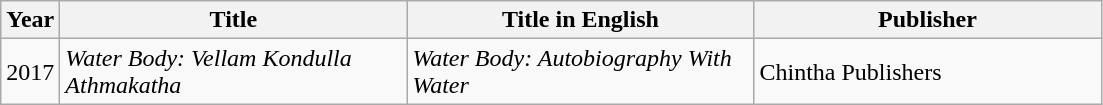<table class="wikitable sortable">
<tr>
<th>Year</th>
<th ! style=width:14em>Title</th>
<th ! style=width:14em>Title in English</th>
<th ! style=width:14em>Publisher</th>
</tr>
<tr>
<td>2017</td>
<td><em>Water Body: Vellam Kondulla Athmakatha</em></td>
<td><em>Water Body: Autobiography With Water</em></td>
<td>Chintha Publishers</td>
</tr>
</table>
